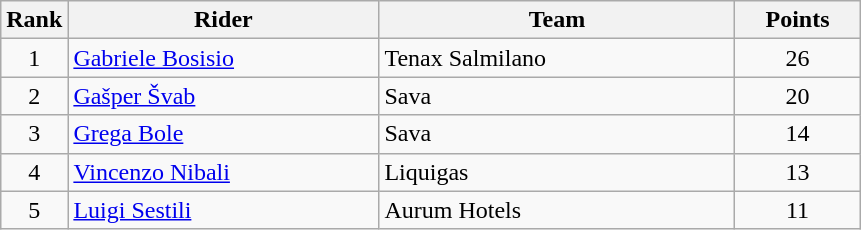<table class="wikitable">
<tr>
<th>Rank</th>
<th>Rider</th>
<th>Team</th>
<th>Points</th>
</tr>
<tr>
<td align=center>1</td>
<td width=200> <a href='#'>Gabriele Bosisio</a> </td>
<td width=230>Tenax Salmilano</td>
<td width=76 align=center>26</td>
</tr>
<tr>
<td align=center>2</td>
<td> <a href='#'>Gašper Švab</a></td>
<td>Sava</td>
<td align=center>20</td>
</tr>
<tr>
<td align=center>3</td>
<td> <a href='#'>Grega Bole</a></td>
<td>Sava</td>
<td align=center>14</td>
</tr>
<tr>
<td align=center>4</td>
<td> <a href='#'>Vincenzo Nibali</a> </td>
<td>Liquigas</td>
<td align=center>13</td>
</tr>
<tr>
<td align=center>5</td>
<td> <a href='#'>Luigi Sestili</a></td>
<td>Aurum Hotels</td>
<td align=center>11</td>
</tr>
</table>
